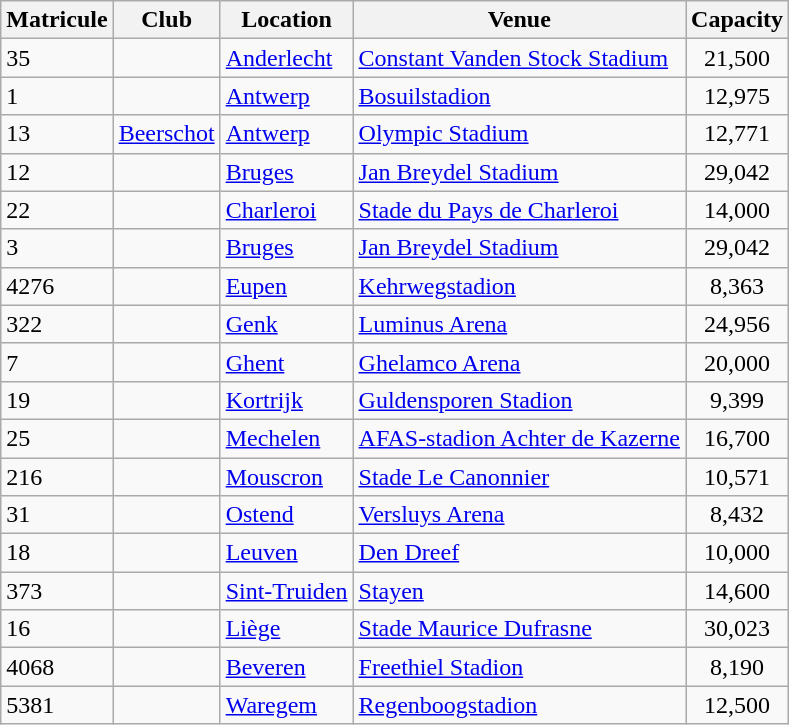<table class="wikitable sortable">
<tr>
<th>Matricule</th>
<th>Club</th>
<th>Location</th>
<th>Venue</th>
<th>Capacity </th>
</tr>
<tr>
<td>35</td>
<td></td>
<td><a href='#'>Anderlecht</a></td>
<td><a href='#'>Constant Vanden Stock Stadium</a></td>
<td style="text-align: center;">21,500</td>
</tr>
<tr>
<td>1</td>
<td></td>
<td><a href='#'>Antwerp</a></td>
<td><a href='#'>Bosuilstadion</a></td>
<td style="text-align: center;">12,975</td>
</tr>
<tr>
<td>13</td>
<td><a href='#'>Beerschot</a></td>
<td><a href='#'>Antwerp</a></td>
<td><a href='#'>Olympic Stadium</a></td>
<td style="text-align: center;">12,771</td>
</tr>
<tr>
<td>12</td>
<td></td>
<td><a href='#'>Bruges</a></td>
<td><a href='#'>Jan Breydel Stadium</a></td>
<td style="text-align: center;">29,042</td>
</tr>
<tr>
<td>22</td>
<td></td>
<td><a href='#'>Charleroi</a></td>
<td><a href='#'>Stade du Pays de Charleroi</a></td>
<td style="text-align: center;">14,000</td>
</tr>
<tr>
<td>3</td>
<td></td>
<td><a href='#'>Bruges</a></td>
<td><a href='#'>Jan Breydel Stadium</a></td>
<td style="text-align: center;">29,042</td>
</tr>
<tr>
<td>4276</td>
<td></td>
<td><a href='#'>Eupen</a></td>
<td><a href='#'>Kehrwegstadion</a></td>
<td style="text-align: center;">8,363</td>
</tr>
<tr>
<td>322</td>
<td></td>
<td><a href='#'>Genk</a></td>
<td><a href='#'>Luminus Arena</a></td>
<td style="text-align: center;">24,956</td>
</tr>
<tr>
<td>7</td>
<td></td>
<td><a href='#'>Ghent</a></td>
<td><a href='#'>Ghelamco Arena</a></td>
<td style="text-align: center;">20,000</td>
</tr>
<tr>
<td>19</td>
<td></td>
<td><a href='#'>Kortrijk</a></td>
<td><a href='#'>Guldensporen Stadion</a></td>
<td style="text-align: center;">9,399</td>
</tr>
<tr>
<td>25</td>
<td></td>
<td><a href='#'>Mechelen</a></td>
<td><a href='#'>AFAS-stadion Achter de Kazerne</a></td>
<td style="text-align: center;">16,700</td>
</tr>
<tr>
<td>216</td>
<td></td>
<td><a href='#'>Mouscron</a></td>
<td><a href='#'>Stade Le Canonnier</a></td>
<td style="text-align: center;">10,571</td>
</tr>
<tr>
<td>31</td>
<td></td>
<td><a href='#'>Ostend</a></td>
<td><a href='#'>Versluys Arena</a></td>
<td style="text-align: center;">8,432</td>
</tr>
<tr>
<td>18</td>
<td></td>
<td><a href='#'>Leuven</a></td>
<td><a href='#'>Den Dreef</a></td>
<td style="text-align: center;">10,000</td>
</tr>
<tr>
<td>373</td>
<td></td>
<td><a href='#'>Sint-Truiden</a></td>
<td><a href='#'>Stayen</a></td>
<td style="text-align: center;">14,600</td>
</tr>
<tr>
<td>16</td>
<td></td>
<td><a href='#'>Liège</a></td>
<td><a href='#'>Stade Maurice Dufrasne</a></td>
<td style="text-align: center;">30,023</td>
</tr>
<tr>
<td>4068</td>
<td></td>
<td><a href='#'>Beveren</a></td>
<td><a href='#'>Freethiel Stadion</a></td>
<td style="text-align: center;">8,190</td>
</tr>
<tr>
<td>5381</td>
<td></td>
<td><a href='#'>Waregem</a></td>
<td><a href='#'>Regenboogstadion</a></td>
<td style="text-align: center;">12,500</td>
</tr>
</table>
